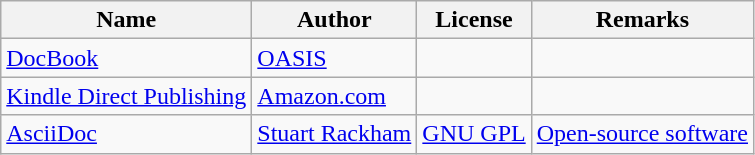<table class="wikitable">
<tr>
<th>Name</th>
<th>Author</th>
<th>License</th>
<th>Remarks</th>
</tr>
<tr>
<td><a href='#'>DocBook</a></td>
<td><a href='#'>OASIS</a></td>
<td></td>
<td></td>
</tr>
<tr>
<td><a href='#'>Kindle Direct Publishing</a></td>
<td><a href='#'>Amazon.com</a></td>
<td></td>
<td></td>
</tr>
<tr>
<td><a href='#'>AsciiDoc</a></td>
<td><a href='#'>Stuart Rackham</a></td>
<td><a href='#'>GNU GPL</a></td>
<td><a href='#'>Open-source software</a></td>
</tr>
</table>
